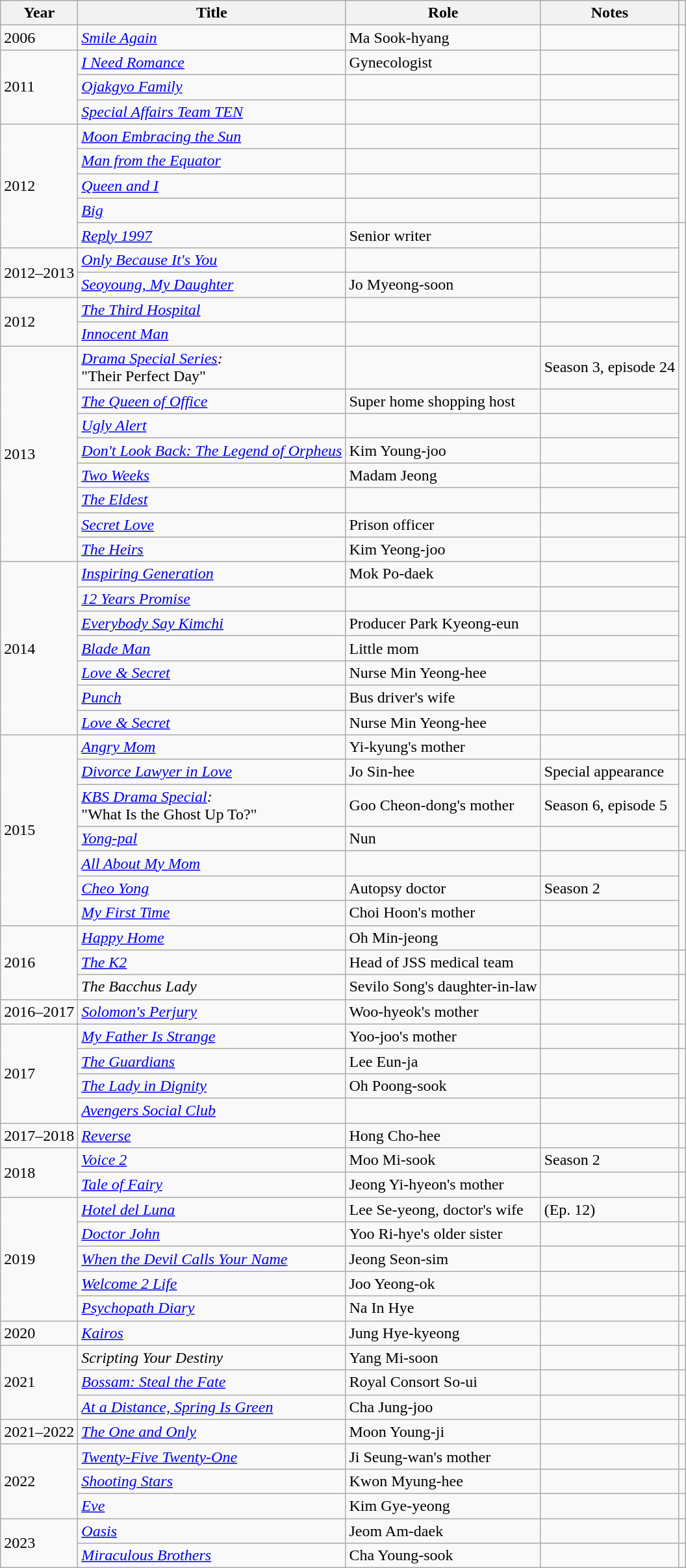<table class="wikitable sortable">
<tr>
<th>Year</th>
<th>Title</th>
<th>Role</th>
<th class="unsortable">Notes</th>
<th class="unsortable"></th>
</tr>
<tr>
<td>2006</td>
<td><em><a href='#'>Smile Again</a></em></td>
<td>Ma Sook-hyang</td>
<td></td>
<td rowspan=8></td>
</tr>
<tr>
<td rowspan="3">2011</td>
<td><em><a href='#'>I Need Romance</a></em></td>
<td>Gynecologist</td>
<td></td>
</tr>
<tr>
<td><em><a href='#'>Ojakgyo Family</a></em></td>
<td></td>
<td></td>
</tr>
<tr>
<td><em><a href='#'>Special Affairs Team TEN</a></em></td>
<td></td>
<td></td>
</tr>
<tr>
<td rowspan="5">2012</td>
<td><em><a href='#'>Moon Embracing the Sun</a></em></td>
<td></td>
<td></td>
</tr>
<tr>
<td><em><a href='#'>Man from the Equator</a></em></td>
<td></td>
<td></td>
</tr>
<tr>
<td><em><a href='#'>Queen and I</a></em></td>
<td></td>
<td></td>
</tr>
<tr>
<td><em><a href='#'>Big</a></em></td>
<td></td>
<td></td>
</tr>
<tr>
<td><em><a href='#'>Reply 1997</a></em></td>
<td>Senior writer</td>
<td></td>
<td rowspan=12></td>
</tr>
<tr>
<td rowspan="2">2012–2013</td>
<td><em><a href='#'>Only Because It's You</a></em></td>
<td></td>
<td></td>
</tr>
<tr>
<td><em><a href='#'>Seoyoung, My Daughter</a></em></td>
<td>Jo Myeong-soon</td>
<td></td>
</tr>
<tr>
<td rowspan="2">2012</td>
<td><em><a href='#'>The Third Hospital</a></em></td>
<td></td>
<td></td>
</tr>
<tr>
<td><em><a href='#'>Innocent Man</a></em></td>
<td></td>
<td></td>
</tr>
<tr>
<td rowspan="8">2013</td>
<td><em><a href='#'>Drama Special Series</a>:</em><br>"Their Perfect Day"</td>
<td></td>
<td>Season 3, episode 24</td>
</tr>
<tr>
<td><em><a href='#'>The Queen of Office</a></em></td>
<td>Super home shopping host</td>
<td></td>
</tr>
<tr>
<td><em><a href='#'>Ugly Alert</a></em></td>
<td></td>
<td></td>
</tr>
<tr>
<td><em><a href='#'>Don't Look Back: The Legend of Orpheus</a></em></td>
<td>Kim Young-joo</td>
<td></td>
</tr>
<tr>
<td><em><a href='#'>Two Weeks</a></em></td>
<td>Madam Jeong</td>
<td></td>
</tr>
<tr>
<td><em><a href='#'>The Eldest</a></em></td>
<td></td>
<td></td>
</tr>
<tr>
<td><em><a href='#'>Secret Love</a></em></td>
<td>Prison officer</td>
<td></td>
</tr>
<tr>
<td><em><a href='#'>The Heirs</a></em></td>
<td>Kim Yeong-joo</td>
<td></td>
<td rowspan=8></td>
</tr>
<tr>
<td rowspan="7">2014</td>
<td><em><a href='#'>Inspiring Generation</a></em></td>
<td>Mok Po-daek</td>
<td></td>
</tr>
<tr>
<td><em><a href='#'>12 Years Promise</a></em></td>
<td></td>
<td></td>
</tr>
<tr>
<td><em><a href='#'>Everybody Say Kimchi</a></em></td>
<td>Producer Park Kyeong-eun</td>
<td></td>
</tr>
<tr>
<td><em><a href='#'>Blade Man</a></em></td>
<td>Little mom</td>
<td></td>
</tr>
<tr>
<td><em><a href='#'>Love & Secret</a></em></td>
<td>Nurse Min Yeong-hee</td>
<td></td>
</tr>
<tr>
<td><em><a href='#'>Punch</a></em></td>
<td>Bus driver's wife</td>
<td></td>
</tr>
<tr>
<td><em><a href='#'>Love & Secret</a></em></td>
<td>Nurse Min Yeong-hee</td>
<td></td>
</tr>
<tr>
<td rowspan="7">2015</td>
<td><em><a href='#'>Angry Mom</a></em></td>
<td>Yi-kyung's mother</td>
<td></td>
<td></td>
</tr>
<tr>
<td><em><a href='#'>Divorce Lawyer in Love</a></em></td>
<td>Jo Sin-hee</td>
<td>Special appearance</td>
<td rowspan=3></td>
</tr>
<tr>
<td><em><a href='#'>KBS Drama Special</a>:</em><br>"What Is the Ghost Up To?"</td>
<td>Goo Cheon-dong's mother</td>
<td>Season 6, episode 5</td>
</tr>
<tr>
<td><em><a href='#'>Yong-pal</a></em></td>
<td>Nun</td>
<td></td>
</tr>
<tr>
<td><em><a href='#'>All About My Mom</a></em></td>
<td></td>
<td></td>
<td rowspan=4></td>
</tr>
<tr>
<td><em><a href='#'>Cheo Yong</a></em></td>
<td>Autopsy doctor</td>
<td>Season 2</td>
</tr>
<tr>
<td><em><a href='#'>My First Time</a></em></td>
<td>Choi Hoon's mother</td>
<td></td>
</tr>
<tr>
<td rowspan="3">2016</td>
<td><em><a href='#'>Happy Home</a></em></td>
<td>Oh Min-jeong</td>
<td></td>
</tr>
<tr>
<td><em><a href='#'>The K2</a></em></td>
<td>Head of JSS medical team</td>
<td></td>
<td></td>
</tr>
<tr>
<td><em>The Bacchus Lady</em></td>
<td>Sevilo Song's daughter-in-law</td>
<td></td>
<td rowspan=2></td>
</tr>
<tr>
<td>2016–2017</td>
<td><em><a href='#'>Solomon's Perjury</a></em></td>
<td>Woo-hyeok's mother</td>
<td></td>
</tr>
<tr>
<td rowspan="4">2017</td>
<td><em><a href='#'>My Father Is Strange</a></em></td>
<td>Yoo-joo's mother</td>
<td></td>
<td></td>
</tr>
<tr>
<td><em><a href='#'>The Guardians</a></em></td>
<td>Lee Eun-ja</td>
<td></td>
<td rowspan=2></td>
</tr>
<tr>
<td><em><a href='#'>The Lady in Dignity</a></em></td>
<td>Oh Poong-sook</td>
<td></td>
</tr>
<tr>
<td><em><a href='#'>Avengers Social Club</a></em></td>
<td></td>
<td></td>
<td></td>
</tr>
<tr>
<td>2017–2018</td>
<td><em><a href='#'>Reverse</a></em></td>
<td>Hong Cho-hee</td>
<td></td>
<td></td>
</tr>
<tr>
<td rowspan="2">2018</td>
<td><em><a href='#'>Voice 2</a></em></td>
<td>Moo Mi-sook</td>
<td>Season 2</td>
<td></td>
</tr>
<tr>
<td><em><a href='#'>Tale of Fairy</a></em></td>
<td>Jeong Yi-hyeon's mother</td>
<td></td>
<td></td>
</tr>
<tr>
<td rowspan="5">2019</td>
<td><em><a href='#'>Hotel del Luna</a></em></td>
<td>Lee Se-yeong, doctor's wife</td>
<td>(Ep. 12)</td>
<td></td>
</tr>
<tr>
<td><em><a href='#'>Doctor John</a></em></td>
<td>Yoo Ri-hye's older sister</td>
<td></td>
<td></td>
</tr>
<tr>
<td><em><a href='#'>When the Devil Calls Your Name</a></em></td>
<td>Jeong Seon-sim</td>
<td></td>
<td></td>
</tr>
<tr>
<td><em><a href='#'>Welcome 2 Life</a></em></td>
<td>Joo Yeong-ok</td>
<td></td>
<td></td>
</tr>
<tr>
<td><em><a href='#'>Psychopath Diary</a></em></td>
<td>Na In Hye</td>
<td></td>
<td></td>
</tr>
<tr>
<td>2020</td>
<td><em><a href='#'>Kairos</a></em></td>
<td>Jung Hye-kyeong</td>
<td></td>
<td></td>
</tr>
<tr>
<td rowspan="3">2021</td>
<td><em>Scripting Your Destiny</em></td>
<td>Yang Mi-soon</td>
<td></td>
<td></td>
</tr>
<tr>
<td><em><a href='#'>Bossam: Steal the Fate</a></em></td>
<td>Royal Consort So-ui</td>
<td></td>
<td></td>
</tr>
<tr>
<td><em><a href='#'>At a Distance, Spring Is Green</a></em></td>
<td>Cha Jung-joo</td>
<td></td>
<td></td>
</tr>
<tr>
<td>2021–2022</td>
<td><em><a href='#'>The One and Only</a></em></td>
<td>Moon Young-ji</td>
<td></td>
<td></td>
</tr>
<tr>
<td rowspan="3">2022</td>
<td><em><a href='#'>Twenty-Five Twenty-One</a></em></td>
<td>Ji Seung-wan's mother</td>
<td></td>
<td></td>
</tr>
<tr>
<td><em><a href='#'>Shooting Stars</a></em></td>
<td>Kwon Myung-hee</td>
<td></td>
<td></td>
</tr>
<tr>
<td><em><a href='#'>Eve</a></em></td>
<td>Kim Gye-yeong</td>
<td></td>
<td></td>
</tr>
<tr>
<td rowspan="2">2023</td>
<td><em><a href='#'>Oasis</a></em></td>
<td>Jeom Am-daek</td>
<td></td>
<td></td>
</tr>
<tr>
<td><em><a href='#'>Miraculous Brothers</a></em></td>
<td>Cha Young-sook</td>
<td></td>
<td></td>
</tr>
</table>
